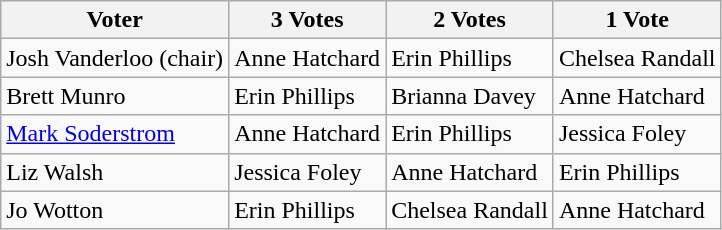<table class="wikitable">
<tr>
<th>Voter</th>
<th>3 Votes</th>
<th>2 Votes</th>
<th>1 Vote</th>
</tr>
<tr>
<td>Josh Vanderloo (chair)</td>
<td>Anne Hatchard</td>
<td>Erin Phillips</td>
<td>Chelsea Randall</td>
</tr>
<tr>
<td>Brett Munro</td>
<td>Erin Phillips</td>
<td>Brianna Davey</td>
<td>Anne Hatchard</td>
</tr>
<tr>
<td><a href='#'>Mark Soderstrom</a></td>
<td>Anne Hatchard</td>
<td>Erin Phillips</td>
<td>Jessica Foley</td>
</tr>
<tr>
<td>Liz Walsh</td>
<td>Jessica Foley</td>
<td>Anne Hatchard</td>
<td>Erin Phillips</td>
</tr>
<tr>
<td>Jo Wotton</td>
<td>Erin Phillips</td>
<td>Chelsea Randall</td>
<td>Anne Hatchard</td>
</tr>
</table>
